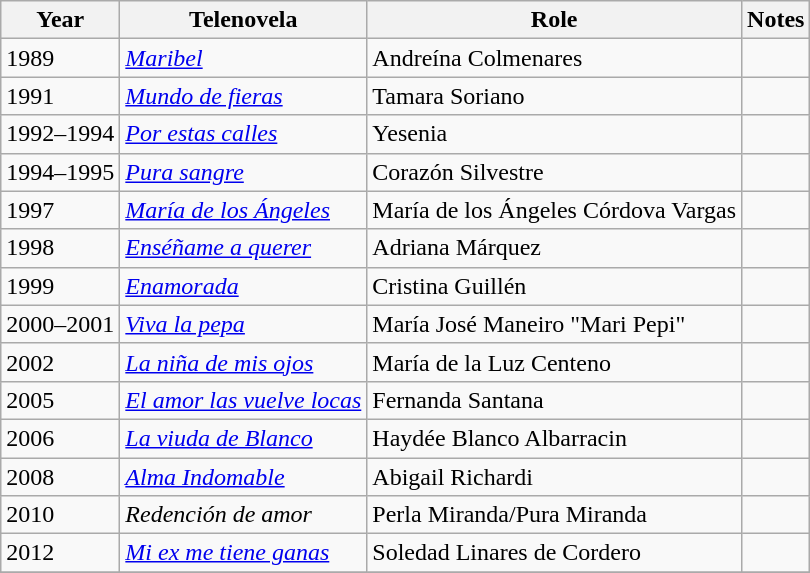<table class="wikitable">
<tr>
<th>Year</th>
<th>Telenovela</th>
<th>Role</th>
<th>Notes</th>
</tr>
<tr>
<td>1989</td>
<td><em><a href='#'>Maribel</a></em></td>
<td>Andreína Colmenares</td>
<td></td>
</tr>
<tr>
<td>1991</td>
<td><em><a href='#'>Mundo de fieras</a></em></td>
<td>Tamara Soriano</td>
<td></td>
</tr>
<tr>
<td>1992–1994</td>
<td><em><a href='#'>Por estas calles</a></em></td>
<td>Yesenia</td>
<td></td>
</tr>
<tr>
<td>1994–1995</td>
<td><em><a href='#'>Pura sangre</a></em></td>
<td>Corazón Silvestre</td>
<td></td>
</tr>
<tr>
<td>1997</td>
<td><em><a href='#'>María de los Ángeles</a></em></td>
<td>María de los Ángeles Córdova Vargas</td>
<td></td>
</tr>
<tr>
<td>1998</td>
<td><em><a href='#'>Enséñame a querer</a></em></td>
<td>Adriana Márquez</td>
<td></td>
</tr>
<tr>
<td>1999</td>
<td><em><a href='#'>Enamorada</a></em></td>
<td>Cristina Guillén</td>
<td></td>
</tr>
<tr>
<td>2000–2001</td>
<td><em><a href='#'>Viva la pepa</a></em></td>
<td>María José Maneiro "Mari Pepi"</td>
<td></td>
</tr>
<tr>
<td>2002</td>
<td><em><a href='#'>La niña de mis ojos</a></em></td>
<td>María de la Luz Centeno</td>
<td></td>
</tr>
<tr>
<td>2005</td>
<td><em><a href='#'>El amor las vuelve locas</a></em></td>
<td>Fernanda Santana</td>
<td></td>
</tr>
<tr>
<td>2006</td>
<td><em><a href='#'>La viuda de Blanco</a></em></td>
<td>Haydée Blanco Albarracin</td>
<td></td>
</tr>
<tr>
<td>2008</td>
<td><em><a href='#'>Alma Indomable</a></em></td>
<td>Abigail Richardi</td>
<td></td>
</tr>
<tr>
<td>2010</td>
<td><em>Redención de amor</em></td>
<td>Perla Miranda/Pura Miranda</td>
<td></td>
</tr>
<tr>
<td>2012</td>
<td><em><a href='#'>Mi ex me tiene ganas</a></em></td>
<td>Soledad Linares de Cordero</td>
<td></td>
</tr>
<tr>
</tr>
</table>
